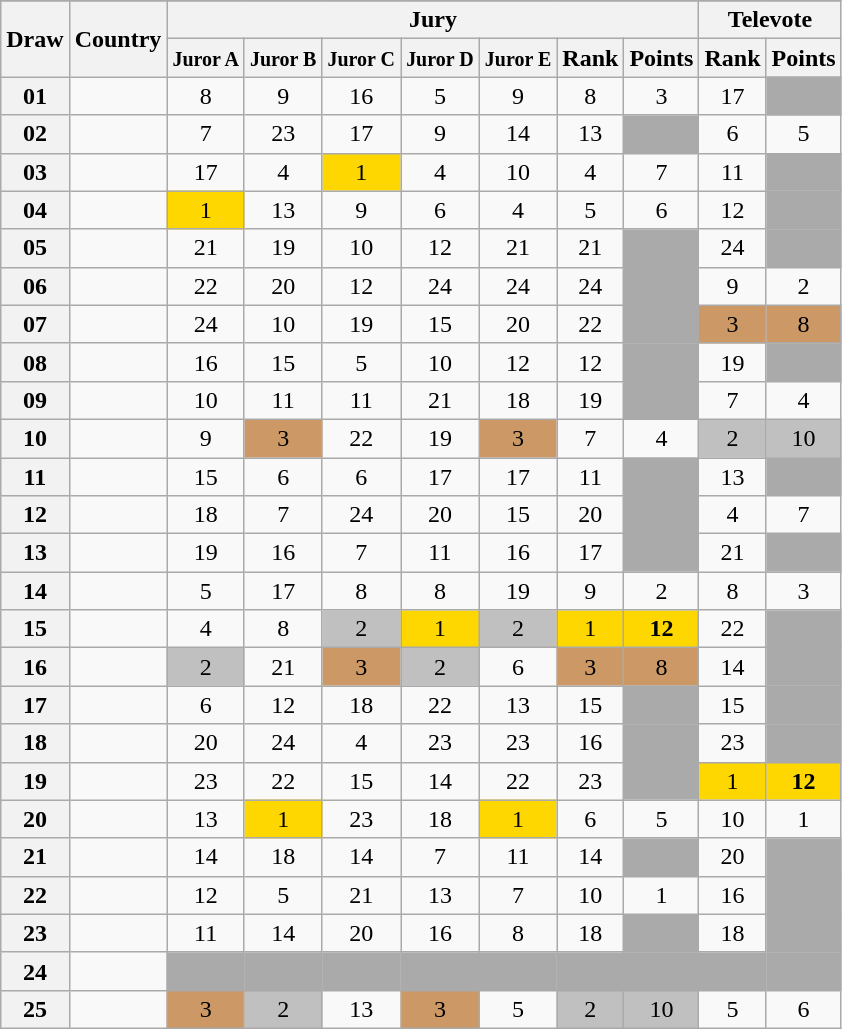<table class="sortable wikitable collapsible plainrowheaders" style="text-align:center;">
<tr>
</tr>
<tr>
<th scope="col" rowspan="2">Draw</th>
<th scope="col" rowspan="2">Country</th>
<th scope="col" colspan="7">Jury</th>
<th scope="col" colspan="2">Televote</th>
</tr>
<tr>
<th scope="col"><small>Juror A</small></th>
<th scope="col"><small>Juror B</small></th>
<th scope="col"><small>Juror C</small></th>
<th scope="col"><small>Juror D</small></th>
<th scope="col"><small>Juror E</small></th>
<th scope="col">Rank</th>
<th scope="col">Points</th>
<th scope="col">Rank</th>
<th scope="col">Points</th>
</tr>
<tr>
<th scope="row" style="text-align:center;">01</th>
<td style="text-align:left;"></td>
<td>8</td>
<td>9</td>
<td>16</td>
<td>5</td>
<td>9</td>
<td>8</td>
<td>3</td>
<td>17</td>
<td style="background:#AAAAAA;"></td>
</tr>
<tr>
<th scope="row" style="text-align:center;">02</th>
<td style="text-align:left;"></td>
<td>7</td>
<td>23</td>
<td>17</td>
<td>9</td>
<td>14</td>
<td>13</td>
<td style="background:#AAAAAA;"></td>
<td>6</td>
<td>5</td>
</tr>
<tr>
<th scope="row" style="text-align:center;">03</th>
<td style="text-align:left;"></td>
<td>17</td>
<td>4</td>
<td style="background:gold;">1</td>
<td>4</td>
<td>10</td>
<td>4</td>
<td>7</td>
<td>11</td>
<td style="background:#AAAAAA;"></td>
</tr>
<tr>
<th scope="row" style="text-align:center;">04</th>
<td style="text-align:left;"></td>
<td style="background:gold;">1</td>
<td>13</td>
<td>9</td>
<td>6</td>
<td>4</td>
<td>5</td>
<td>6</td>
<td>12</td>
<td style="background:#AAAAAA;"></td>
</tr>
<tr>
<th scope="row" style="text-align:center;">05</th>
<td style="text-align:left;"></td>
<td>21</td>
<td>19</td>
<td>10</td>
<td>12</td>
<td>21</td>
<td>21</td>
<td style="background:#AAAAAA;"></td>
<td>24</td>
<td style="background:#AAAAAA;"></td>
</tr>
<tr>
<th scope="row" style="text-align:center;">06</th>
<td style="text-align:left;"></td>
<td>22</td>
<td>20</td>
<td>12</td>
<td>24</td>
<td>24</td>
<td>24</td>
<td style="background:#AAAAAA;"></td>
<td>9</td>
<td>2</td>
</tr>
<tr>
<th scope="row" style="text-align:center;">07</th>
<td style="text-align:left;"></td>
<td>24</td>
<td>10</td>
<td>19</td>
<td>15</td>
<td>20</td>
<td>22</td>
<td style="background:#AAAAAA;"></td>
<td style="background:#CC9966;">3</td>
<td style="background:#CC9966;">8</td>
</tr>
<tr>
<th scope="row" style="text-align:center;">08</th>
<td style="text-align:left;"></td>
<td>16</td>
<td>15</td>
<td>5</td>
<td>10</td>
<td>12</td>
<td>12</td>
<td style="background:#AAAAAA;"></td>
<td>19</td>
<td style="background:#AAAAAA;"></td>
</tr>
<tr>
<th scope="row" style="text-align:center;">09</th>
<td style="text-align:left;"></td>
<td>10</td>
<td>11</td>
<td>11</td>
<td>21</td>
<td>18</td>
<td>19</td>
<td style="background:#AAAAAA;"></td>
<td>7</td>
<td>4</td>
</tr>
<tr>
<th scope="row" style="text-align:center;">10</th>
<td style="text-align:left;"></td>
<td>9</td>
<td style="background:#CC9966;">3</td>
<td>22</td>
<td>19</td>
<td style="background:#CC9966;">3</td>
<td>7</td>
<td>4</td>
<td style="background:silver;">2</td>
<td style="background:silver;">10</td>
</tr>
<tr>
<th scope="row" style="text-align:center;">11</th>
<td style="text-align:left;"></td>
<td>15</td>
<td>6</td>
<td>6</td>
<td>17</td>
<td>17</td>
<td>11</td>
<td style="background:#AAAAAA;"></td>
<td>13</td>
<td style="background:#AAAAAA;"></td>
</tr>
<tr>
<th scope="row" style="text-align:center;">12</th>
<td style="text-align:left;"></td>
<td>18</td>
<td>7</td>
<td>24</td>
<td>20</td>
<td>15</td>
<td>20</td>
<td style="background:#AAAAAA;"></td>
<td>4</td>
<td>7</td>
</tr>
<tr>
<th scope="row" style="text-align:center;">13</th>
<td style="text-align:left;"></td>
<td>19</td>
<td>16</td>
<td>7</td>
<td>11</td>
<td>16</td>
<td>17</td>
<td style="background:#AAAAAA;"></td>
<td>21</td>
<td style="background:#AAAAAA;"></td>
</tr>
<tr>
<th scope="row" style="text-align:center;">14</th>
<td style="text-align:left;"></td>
<td>5</td>
<td>17</td>
<td>8</td>
<td>8</td>
<td>19</td>
<td>9</td>
<td>2</td>
<td>8</td>
<td>3</td>
</tr>
<tr>
<th scope="row" style="text-align:center;">15</th>
<td style="text-align:left;"></td>
<td>4</td>
<td>8</td>
<td style="background:silver;">2</td>
<td style="background:gold;">1</td>
<td style="background:silver;">2</td>
<td style="background:gold;">1</td>
<td style="background:gold;"><strong>12</strong></td>
<td>22</td>
<td style="background:#AAAAAA;"></td>
</tr>
<tr>
<th scope="row" style="text-align:center;">16</th>
<td style="text-align:left;"></td>
<td style="background:silver;">2</td>
<td>21</td>
<td style="background:#CC9966;">3</td>
<td style="background:silver;">2</td>
<td>6</td>
<td style="background:#CC9966;">3</td>
<td style="background:#CC9966;">8</td>
<td>14</td>
<td style="background:#AAAAAA;"></td>
</tr>
<tr>
<th scope="row" style="text-align:center;">17</th>
<td style="text-align:left;"></td>
<td>6</td>
<td>12</td>
<td>18</td>
<td>22</td>
<td>13</td>
<td>15</td>
<td style="background:#AAAAAA;"></td>
<td>15</td>
<td style="background:#AAAAAA;"></td>
</tr>
<tr>
<th scope="row" style="text-align:center;">18</th>
<td style="text-align:left;"></td>
<td>20</td>
<td>24</td>
<td>4</td>
<td>23</td>
<td>23</td>
<td>16</td>
<td style="background:#AAAAAA;"></td>
<td>23</td>
<td style="background:#AAAAAA;"></td>
</tr>
<tr>
<th scope="row" style="text-align:center;">19</th>
<td style="text-align:left;"></td>
<td>23</td>
<td>22</td>
<td>15</td>
<td>14</td>
<td>22</td>
<td>23</td>
<td style="background:#AAAAAA;"></td>
<td style="background:gold;">1</td>
<td style="background:gold;"><strong>12</strong></td>
</tr>
<tr>
<th scope="row" style="text-align:center;">20</th>
<td style="text-align:left;"></td>
<td>13</td>
<td style="background:gold;">1</td>
<td>23</td>
<td>18</td>
<td style="background:gold;">1</td>
<td>6</td>
<td>5</td>
<td>10</td>
<td>1</td>
</tr>
<tr>
<th scope="row" style="text-align:center;">21</th>
<td style="text-align:left;"></td>
<td>14</td>
<td>18</td>
<td>14</td>
<td>7</td>
<td>11</td>
<td>14</td>
<td style="background:#AAAAAA;"></td>
<td>20</td>
<td style="background:#AAAAAA;"></td>
</tr>
<tr>
<th scope="row" style="text-align:center;">22</th>
<td style="text-align:left;"></td>
<td>12</td>
<td>5</td>
<td>21</td>
<td>13</td>
<td>7</td>
<td>10</td>
<td>1</td>
<td>16</td>
<td style="background:#AAAAAA;"></td>
</tr>
<tr>
<th scope="row" style="text-align:center;">23</th>
<td style="text-align:left;"></td>
<td>11</td>
<td>14</td>
<td>20</td>
<td>16</td>
<td>8</td>
<td>18</td>
<td style="background:#AAAAAA;"></td>
<td>18</td>
<td style="background:#AAAAAA;"></td>
</tr>
<tr class="sortbottom">
<th scope="row" style="text-align:center;">24</th>
<td style="text-align:left;"></td>
<td style="background:#AAAAAA;"></td>
<td style="background:#AAAAAA;"></td>
<td style="background:#AAAAAA;"></td>
<td style="background:#AAAAAA;"></td>
<td style="background:#AAAAAA;"></td>
<td style="background:#AAAAAA;"></td>
<td style="background:#AAAAAA;"></td>
<td style="background:#AAAAAA;"></td>
<td style="background:#AAAAAA;"></td>
</tr>
<tr>
<th scope="row" style="text-align:center;">25</th>
<td style="text-align:left;"></td>
<td style="background:#CC9966;">3</td>
<td style="background:silver;">2</td>
<td>13</td>
<td style="background:#CC9966;">3</td>
<td>5</td>
<td style="background:silver;">2</td>
<td style="background:silver;">10</td>
<td>5</td>
<td>6</td>
</tr>
</table>
